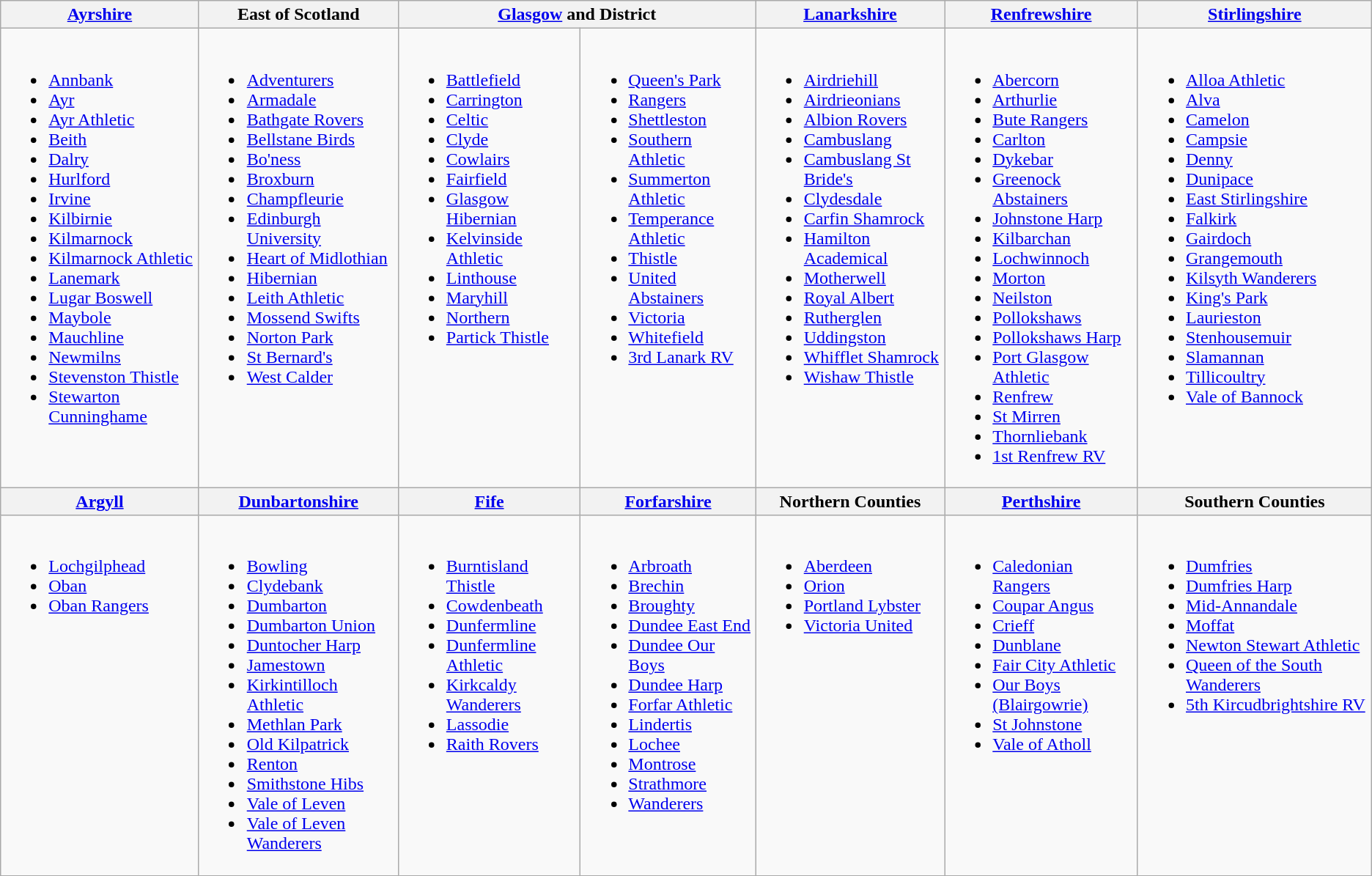<table class="wikitable" style="text-align:left">
<tr>
<th><a href='#'>Ayrshire</a></th>
<th>East of Scotland</th>
<th colspan=2><a href='#'>Glasgow</a> and District</th>
<th><a href='#'>Lanarkshire</a></th>
<th><a href='#'>Renfrewshire</a></th>
<th><a href='#'>Stirlingshire</a></th>
</tr>
<tr>
<td valign=top><br><ul><li><a href='#'>Annbank</a></li><li><a href='#'>Ayr</a></li><li><a href='#'>Ayr Athletic</a></li><li><a href='#'>Beith</a></li><li><a href='#'>Dalry</a></li><li><a href='#'>Hurlford</a></li><li><a href='#'>Irvine</a></li><li><a href='#'>Kilbirnie</a></li><li><a href='#'>Kilmarnock</a></li><li><a href='#'>Kilmarnock Athletic</a></li><li><a href='#'>Lanemark</a></li><li><a href='#'>Lugar Boswell</a></li><li><a href='#'>Maybole</a></li><li><a href='#'>Mauchline</a></li><li><a href='#'>Newmilns</a></li><li><a href='#'>Stevenston Thistle</a></li><li><a href='#'>Stewarton Cunninghame</a></li></ul></td>
<td valign=top><br><ul><li><a href='#'>Adventurers</a></li><li><a href='#'>Armadale</a></li><li><a href='#'>Bathgate Rovers</a></li><li><a href='#'>Bellstane Birds</a></li><li><a href='#'>Bo'ness</a></li><li><a href='#'>Broxburn</a></li><li><a href='#'>Champfleurie</a></li><li><a href='#'>Edinburgh University</a></li><li><a href='#'>Heart of Midlothian</a></li><li><a href='#'>Hibernian</a></li><li><a href='#'>Leith Athletic</a></li><li><a href='#'>Mossend Swifts</a></li><li><a href='#'>Norton Park</a></li><li><a href='#'>St Bernard's</a></li><li><a href='#'>West Calder</a></li></ul></td>
<td valign=top><br><ul><li><a href='#'>Battlefield</a></li><li><a href='#'>Carrington</a></li><li><a href='#'>Celtic</a></li><li><a href='#'>Clyde</a></li><li><a href='#'>Cowlairs</a></li><li><a href='#'>Fairfield</a></li><li><a href='#'>Glasgow Hibernian</a></li><li><a href='#'>Kelvinside Athletic</a></li><li><a href='#'>Linthouse</a></li><li><a href='#'>Maryhill</a></li><li><a href='#'>Northern</a></li><li><a href='#'>Partick Thistle</a></li></ul></td>
<td valign=top><br><ul><li><a href='#'>Queen's Park</a></li><li><a href='#'>Rangers</a></li><li><a href='#'>Shettleston</a></li><li><a href='#'>Southern Athletic</a></li><li><a href='#'>Summerton Athletic</a></li><li><a href='#'>Temperance Athletic</a></li><li><a href='#'>Thistle</a></li><li><a href='#'>United Abstainers</a></li><li><a href='#'>Victoria</a></li><li><a href='#'>Whitefield</a></li><li><a href='#'>3rd Lanark RV</a></li></ul></td>
<td valign=top><br><ul><li><a href='#'>Airdriehill</a></li><li><a href='#'>Airdrieonians</a></li><li><a href='#'>Albion Rovers</a></li><li><a href='#'>Cambuslang</a></li><li><a href='#'>Cambuslang St Bride's</a></li><li><a href='#'>Clydesdale</a></li><li><a href='#'>Carfin Shamrock</a></li><li><a href='#'>Hamilton Academical</a></li><li><a href='#'>Motherwell</a></li><li><a href='#'>Royal Albert</a></li><li><a href='#'>Rutherglen</a></li><li><a href='#'>Uddingston</a></li><li><a href='#'>Whifflet Shamrock</a></li><li><a href='#'>Wishaw Thistle</a></li></ul></td>
<td valign=top><br><ul><li><a href='#'>Abercorn</a></li><li><a href='#'>Arthurlie</a></li><li><a href='#'>Bute Rangers</a></li><li><a href='#'>Carlton</a></li><li><a href='#'>Dykebar</a></li><li><a href='#'>Greenock Abstainers</a></li><li><a href='#'>Johnstone Harp</a></li><li><a href='#'>Kilbarchan</a></li><li><a href='#'>Lochwinnoch</a></li><li><a href='#'>Morton</a></li><li><a href='#'>Neilston</a></li><li><a href='#'>Pollokshaws</a></li><li><a href='#'>Pollokshaws Harp</a></li><li><a href='#'>Port Glasgow Athletic</a></li><li><a href='#'>Renfrew</a></li><li><a href='#'>St Mirren</a></li><li><a href='#'>Thornliebank</a></li><li><a href='#'>1st Renfrew RV</a></li></ul></td>
<td valign=top><br><ul><li><a href='#'>Alloa Athletic</a></li><li><a href='#'>Alva</a></li><li><a href='#'>Camelon</a></li><li><a href='#'>Campsie</a></li><li><a href='#'>Denny</a></li><li><a href='#'>Dunipace</a></li><li><a href='#'>East Stirlingshire</a></li><li><a href='#'>Falkirk</a></li><li><a href='#'>Gairdoch</a></li><li><a href='#'>Grangemouth</a></li><li><a href='#'>Kilsyth Wanderers</a></li><li><a href='#'>King's Park</a></li><li><a href='#'>Laurieston</a></li><li><a href='#'>Stenhousemuir</a></li><li><a href='#'>Slamannan</a></li><li><a href='#'>Tillicoultry</a></li><li><a href='#'>Vale of Bannock</a></li></ul></td>
</tr>
<tr>
<th><a href='#'>Argyll</a></th>
<th><a href='#'>Dunbartonshire</a></th>
<th><a href='#'>Fife</a></th>
<th><a href='#'>Forfarshire</a></th>
<th>Northern Counties</th>
<th><a href='#'>Perthshire</a></th>
<th>Southern Counties</th>
</tr>
<tr>
<td valign=top><br><ul><li><a href='#'>Lochgilphead</a></li><li><a href='#'>Oban</a></li><li><a href='#'>Oban Rangers</a></li></ul></td>
<td valign=top><br><ul><li><a href='#'>Bowling</a></li><li><a href='#'>Clydebank</a></li><li><a href='#'>Dumbarton</a></li><li><a href='#'>Dumbarton Union</a></li><li><a href='#'>Duntocher Harp</a></li><li><a href='#'>Jamestown</a></li><li><a href='#'>Kirkintilloch Athletic</a></li><li><a href='#'>Methlan Park</a></li><li><a href='#'>Old Kilpatrick</a></li><li><a href='#'>Renton</a></li><li><a href='#'>Smithstone Hibs</a></li><li><a href='#'>Vale of Leven</a></li><li><a href='#'>Vale of Leven Wanderers</a></li></ul></td>
<td valign=top><br><ul><li><a href='#'>Burntisland Thistle</a></li><li><a href='#'>Cowdenbeath</a></li><li><a href='#'>Dunfermline</a></li><li><a href='#'>Dunfermline Athletic</a></li><li><a href='#'>Kirkcaldy Wanderers</a></li><li><a href='#'>Lassodie</a></li><li><a href='#'>Raith Rovers</a></li></ul></td>
<td valign=top><br><ul><li><a href='#'>Arbroath</a></li><li><a href='#'>Brechin</a></li><li><a href='#'>Broughty</a></li><li><a href='#'>Dundee East End</a></li><li><a href='#'>Dundee Our Boys</a></li><li><a href='#'>Dundee Harp</a></li><li><a href='#'>Forfar Athletic</a></li><li><a href='#'>Lindertis</a></li><li><a href='#'>Lochee</a></li><li><a href='#'>Montrose</a></li><li><a href='#'>Strathmore</a></li><li><a href='#'>Wanderers</a></li></ul></td>
<td valign=top><br><ul><li><a href='#'>Aberdeen</a></li><li><a href='#'>Orion</a></li><li><a href='#'>Portland Lybster</a></li><li><a href='#'>Victoria United</a></li></ul></td>
<td valign=top><br><ul><li><a href='#'>Caledonian Rangers</a></li><li><a href='#'>Coupar Angus</a></li><li><a href='#'>Crieff</a></li><li><a href='#'>Dunblane</a></li><li><a href='#'>Fair City Athletic</a></li><li><a href='#'>Our Boys (Blairgowrie)</a></li><li><a href='#'>St Johnstone</a></li><li><a href='#'>Vale of Atholl</a></li></ul></td>
<td valign=top><br><ul><li><a href='#'>Dumfries</a></li><li><a href='#'>Dumfries Harp</a></li><li><a href='#'>Mid-Annandale</a></li><li><a href='#'>Moffat</a></li><li><a href='#'>Newton Stewart Athletic</a></li><li><a href='#'>Queen of the South Wanderers</a></li><li><a href='#'>5th Kircudbrightshire RV</a></li></ul></td>
</tr>
</table>
